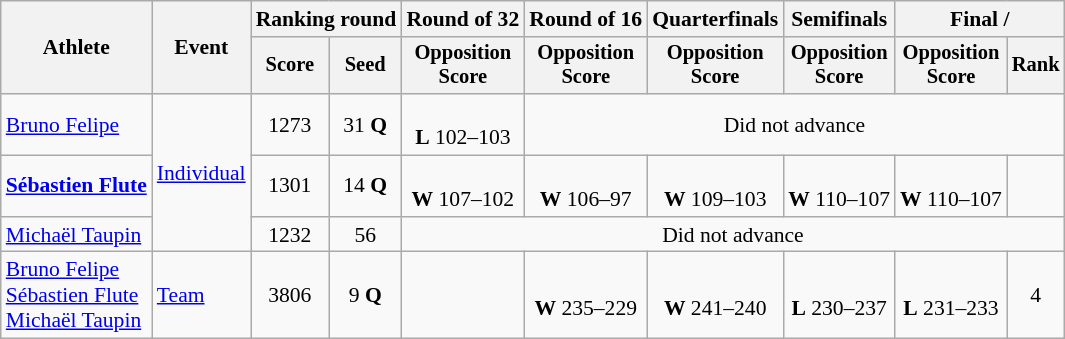<table class="wikitable" style="font-size:90%; text-align:center">
<tr>
<th rowspan=2>Athlete</th>
<th rowspan=2>Event</th>
<th colspan="2">Ranking round</th>
<th>Round of 32</th>
<th>Round of 16</th>
<th>Quarterfinals</th>
<th>Semifinals</th>
<th colspan="2">Final / </th>
</tr>
<tr style="font-size:95%">
<th>Score</th>
<th>Seed</th>
<th>Opposition<br>Score</th>
<th>Opposition<br>Score</th>
<th>Opposition<br>Score</th>
<th>Opposition<br>Score</th>
<th>Opposition<br>Score</th>
<th>Rank</th>
</tr>
<tr align=center>
<td align=left><a href='#'>Bruno Felipe</a></td>
<td align=left rowspan=3><a href='#'>Individual</a></td>
<td>1273</td>
<td>31 <strong>Q</strong></td>
<td><br><strong>L</strong> 102–103</td>
<td colspan=5>Did not advance</td>
</tr>
<tr align=center>
<td align=left><strong><a href='#'>Sébastien Flute</a></strong></td>
<td>1301</td>
<td>14 <strong>Q</strong></td>
<td><br><strong>W</strong> 107–102</td>
<td><br><strong>W</strong> 106–97</td>
<td><br><strong>W</strong> 109–103</td>
<td><br><strong>W</strong> 110–107</td>
<td><br><strong>W</strong> 110–107</td>
<td></td>
</tr>
<tr align=center>
<td align=left><a href='#'>Michaël Taupin</a></td>
<td>1232</td>
<td>56</td>
<td colspan=6>Did not advance</td>
</tr>
<tr align=center>
<td align=left><a href='#'>Bruno Felipe</a><br><a href='#'>Sébastien Flute</a><br><a href='#'>Michaël Taupin</a></td>
<td align=left><a href='#'>Team</a></td>
<td>3806</td>
<td>9 <strong>Q</strong></td>
<td></td>
<td><br><strong>W</strong> 235–229</td>
<td><br><strong>W</strong> 241–240</td>
<td><br><strong>L</strong> 230–237</td>
<td><br><strong>L</strong> 231–233</td>
<td>4</td>
</tr>
</table>
